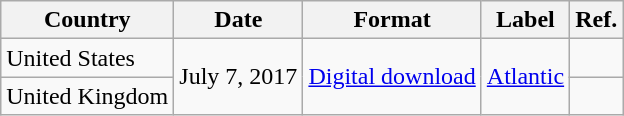<table class="wikitable plainrowheaders">
<tr>
<th scope="col">Country</th>
<th scope="col">Date</th>
<th scope="col">Format</th>
<th scope="col">Label</th>
<th scope="col">Ref.</th>
</tr>
<tr>
<td>United States</td>
<td rowspan="2">July 7, 2017</td>
<td rowspan="2"><a href='#'>Digital download</a></td>
<td rowspan="2"><a href='#'>Atlantic</a></td>
<td></td>
</tr>
<tr>
<td>United Kingdom</td>
<td></td>
</tr>
</table>
